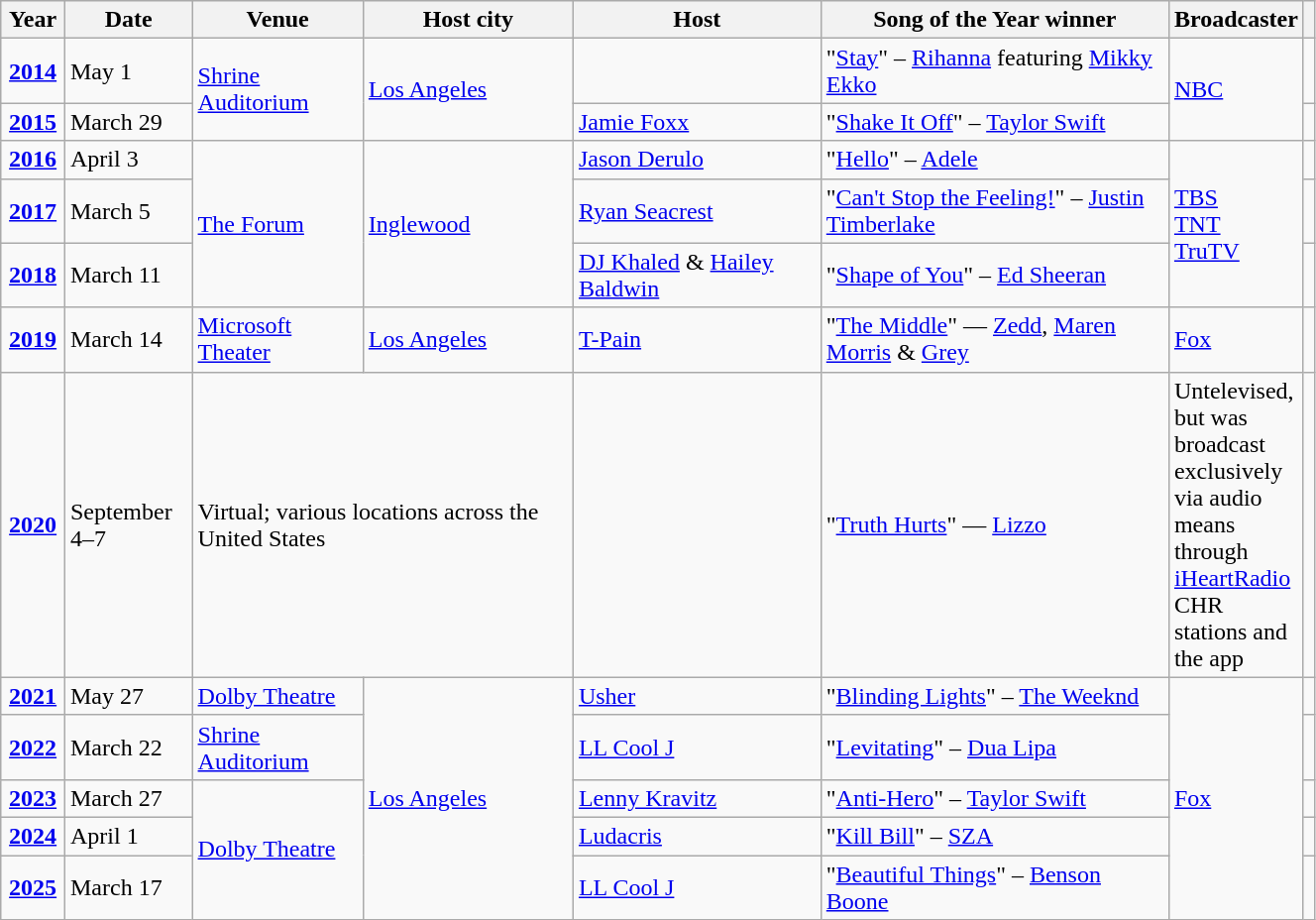<table class="wikitable"  style="font-size:100%; width:70%;">
<tr>
<th style="width:5%;">Year</th>
<th style="width:10%;">Date</th>
<th style="width:14%;">Venue</th>
<th style="width:18%;">Host city</th>
<th style="width:22%;">Host</th>
<th style="width:47%;">Song of the Year winner</th>
<th style="width:12%;">Broadcaster</th>
<th style="width:4%;"></th>
</tr>
<tr>
<td style="text-align:center;"><strong><a href='#'>2014</a></strong></td>
<td>May 1</td>
<td rowspan=2><a href='#'>Shrine Auditorium</a></td>
<td rowspan=2><a href='#'>Los Angeles</a></td>
<td></td>
<td>"<a href='#'>Stay</a>" – <a href='#'>Rihanna</a> featuring <a href='#'>Mikky Ekko</a></td>
<td rowspan="2"><a href='#'>NBC</a></td>
<td style="text-align:center;"></td>
</tr>
<tr>
<td style="text-align:center;"><strong><a href='#'>2015</a></strong></td>
<td>March 29</td>
<td><a href='#'>Jamie Foxx</a></td>
<td>"<a href='#'>Shake It Off</a>" – <a href='#'>Taylor Swift</a></td>
<td style="text-align:center;"></td>
</tr>
<tr>
<td style="text-align:center;"><strong><a href='#'>2016</a></strong></td>
<td>April 3</td>
<td rowspan=3><a href='#'>The Forum</a></td>
<td rowspan=3><a href='#'>Inglewood</a></td>
<td><a href='#'>Jason Derulo</a></td>
<td>"<a href='#'>Hello</a>" – <a href='#'>Adele</a></td>
<td rowspan="3"><a href='#'>TBS</a><br><a href='#'>TNT</a> <br><a href='#'>TruTV</a></td>
<td style="text-align:center;"></td>
</tr>
<tr>
<td style="text-align:center;"><strong><a href='#'>2017</a></strong></td>
<td>March 5</td>
<td><a href='#'>Ryan Seacrest</a></td>
<td>"<a href='#'>Can't Stop the Feeling!</a>" – <a href='#'>Justin Timberlake</a></td>
<td style="text-align:center;"></td>
</tr>
<tr>
<td style="text-align:center;"><strong><a href='#'>2018</a></strong></td>
<td>March 11</td>
<td><a href='#'>DJ Khaled</a> & <a href='#'>Hailey Baldwin</a></td>
<td>"<a href='#'>Shape of You</a>" – <a href='#'>Ed Sheeran</a></td>
<td style="text-align:center;"></td>
</tr>
<tr>
<td style="text-align:center;"><strong><a href='#'>2019</a></strong></td>
<td>March 14</td>
<td><a href='#'>Microsoft Theater</a></td>
<td><a href='#'>Los Angeles</a></td>
<td><a href='#'>T-Pain</a></td>
<td>"<a href='#'>The Middle</a>" — <a href='#'>Zedd</a>, <a href='#'>Maren Morris</a> & <a href='#'>Grey</a></td>
<td><a href='#'>Fox</a></td>
<td style="text-align:center;"></td>
</tr>
<tr>
<td style="text-align:center;"><strong><a href='#'>2020</a></strong></td>
<td>September 4–7</td>
<td colspan="2">Virtual; various locations across the United States</td>
<td></td>
<td>"<a href='#'>Truth Hurts</a>" — <a href='#'>Lizzo</a></td>
<td>Untelevised, but was broadcast exclusively via audio means through <a href='#'>iHeartRadio</a> CHR stations and the app</td>
<td style="text-align:center;"></td>
</tr>
<tr>
<td style="text-align:center;"><strong><a href='#'>2021</a></strong></td>
<td>May 27</td>
<td><a href='#'>Dolby Theatre</a></td>
<td rowspan="5"><a href='#'>Los Angeles</a></td>
<td><a href='#'>Usher</a></td>
<td>"<a href='#'>Blinding Lights</a>" – <a href='#'>The Weeknd</a></td>
<td rowspan="5"><a href='#'>Fox</a></td>
<td style="text-align:center;"></td>
</tr>
<tr>
<td style="text-align:center;"><strong><a href='#'>2022</a></strong></td>
<td>March 22</td>
<td><a href='#'>Shrine Auditorium</a></td>
<td><a href='#'>LL Cool J</a></td>
<td>"<a href='#'>Levitating</a>" – <a href='#'>Dua Lipa</a></td>
<td style="text-align:center;"></td>
</tr>
<tr>
<td style="text-align:center;"><strong><a href='#'>2023</a></strong></td>
<td>March 27</td>
<td rowspan="3"><a href='#'>Dolby Theatre</a></td>
<td><a href='#'>Lenny Kravitz</a></td>
<td>"<a href='#'>Anti-Hero</a>" – <a href='#'>Taylor Swift</a></td>
<td style="text-align:center;"></td>
</tr>
<tr>
<td style="text-align:center;"><strong><a href='#'>2024</a></strong></td>
<td>April 1</td>
<td><a href='#'>Ludacris</a></td>
<td>"<a href='#'>Kill Bill</a>" – <a href='#'>SZA</a></td>
<td style="text-align:center;"></td>
</tr>
<tr>
<td style="text-align:center;"><strong><a href='#'>2025</a></strong></td>
<td>March 17</td>
<td><a href='#'>LL Cool J</a></td>
<td>"<a href='#'>Beautiful Things</a>" – <a href='#'>Benson Boone</a></td>
<td style="text-align:center;"></td>
</tr>
</table>
